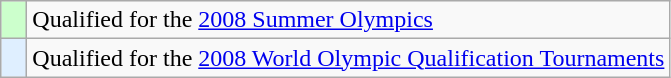<table class="wikitable" style="text-align:left;">
<tr>
<td width=10px bgcolor=#ccffcc></td>
<td>Qualified for the <a href='#'>2008 Summer Olympics</a></td>
</tr>
<tr>
<td width=10px bgcolor=#dfefff></td>
<td>Qualified for the <a href='#'>2008 World Olympic Qualification Tournaments</a></td>
</tr>
</table>
